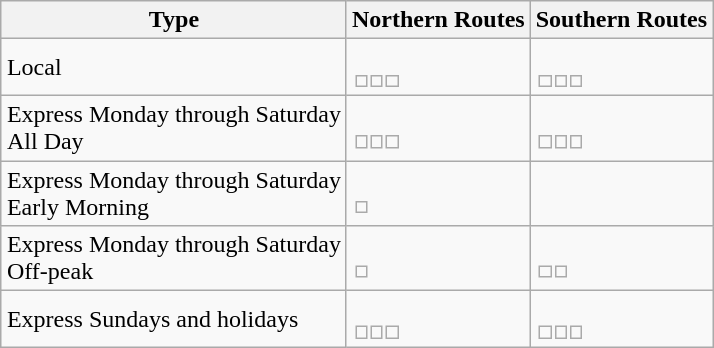<table class="wikitable" style="margin-left: auto; margin-right: auto; border: none;">
<tr>
<th>Type</th>
<th>Northern Routes</th>
<th>Southern Routes</th>
</tr>
<tr>
<td>Local</td>
<td><br><table style="border:0px;">
<tr>
<td></td>
<td></td>
<td></td>
</tr>
</table>
</td>
<td><br><table style="border:0px;">
<tr>
<td></td>
<td></td>
<td></td>
</tr>
</table>
</td>
</tr>
<tr>
<td>Express Monday through Saturday<br>All Day</td>
<td><br><table style="border:0px;">
<tr>
<td></td>
<td></td>
<td></td>
</tr>
</table>
</td>
<td><br><table style="border:0px;">
<tr>
<td></td>
<td></td>
<td></td>
</tr>
</table>
</td>
</tr>
<tr>
<td>Express Monday through Saturday<br>Early Morning</td>
<td><br><table style="border:0px;">
<tr>
<td></td>
</tr>
</table>
</td>
<td></td>
</tr>
<tr>
<td>Express Monday through Saturday<br>Off-peak</td>
<td><br><table style="border:0px;">
<tr>
<td></td>
</tr>
</table>
</td>
<td><br><table style="border:0px;">
<tr>
<td></td>
<td></td>
</tr>
</table>
</td>
</tr>
<tr>
<td>Express Sundays and holidays</td>
<td><br><table style="border:0px;">
<tr>
<td></td>
<td></td>
<td></td>
</tr>
</table>
</td>
<td><br><table style="border:0px;">
<tr>
<td></td>
<td></td>
<td></td>
</tr>
</table>
</td>
</tr>
</table>
